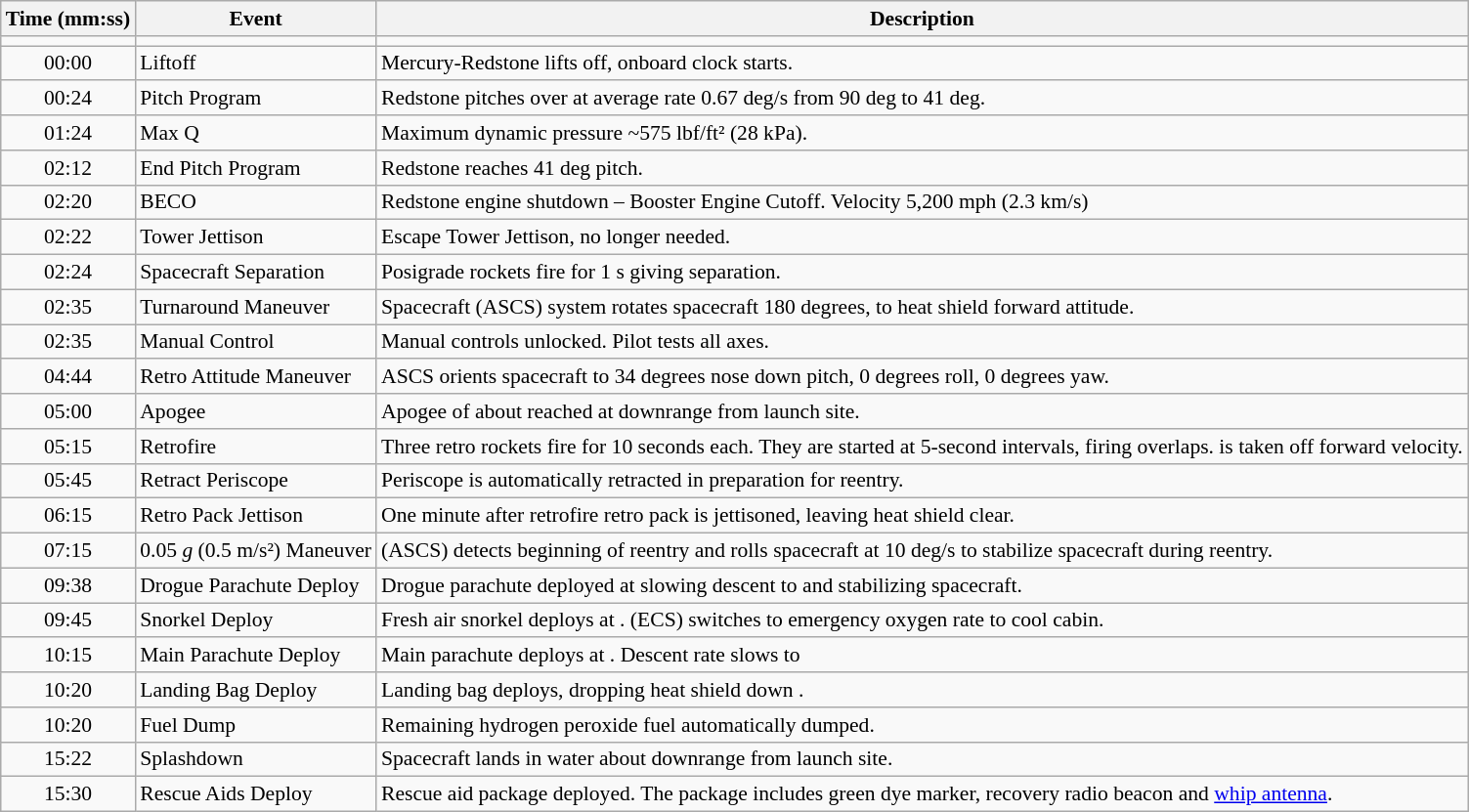<table class="wikitable" style="font-size: 0.9em;">
<tr>
<th>Time (mm:ss)</th>
<th>Event</th>
<th>Description</th>
</tr>
<tr>
<td></td>
<td></td>
<td></td>
</tr>
<tr>
<td align=center>00:00</td>
<td>Liftoff</td>
<td>Mercury-Redstone lifts off, onboard clock starts.</td>
</tr>
<tr>
<td align=center>00:24</td>
<td>Pitch Program</td>
<td>Redstone pitches over at average rate 0.67 deg/s from 90 deg to 41 deg.</td>
</tr>
<tr>
<td align=center>01:24</td>
<td>Max Q</td>
<td>Maximum dynamic pressure ~575 lbf/ft² (28 kPa).</td>
</tr>
<tr>
<td align="center">02:12</td>
<td>End Pitch Program</td>
<td>Redstone reaches 41 deg pitch.</td>
</tr>
<tr>
<td align=center>02:20</td>
<td>BECO</td>
<td>Redstone engine shutdown – Booster Engine Cutoff. Velocity 5,200 mph (2.3 km/s)</td>
</tr>
<tr>
<td align=center>02:22</td>
<td>Tower Jettison</td>
<td>Escape Tower Jettison, no longer needed.</td>
</tr>
<tr>
<td align=center>02:24</td>
<td>Spacecraft Separation</td>
<td>Posigrade rockets fire for 1 s giving  separation.</td>
</tr>
<tr>
<td align=center>02:35</td>
<td>Turnaround Maneuver</td>
<td>Spacecraft (ASCS) system rotates spacecraft 180 degrees, to heat shield forward attitude.</td>
</tr>
<tr>
<td align=center>02:35</td>
<td>Manual Control</td>
<td>Manual controls unlocked. Pilot tests all axes.</td>
</tr>
<tr>
<td align=center>04:44</td>
<td>Retro Attitude Maneuver</td>
<td>ASCS orients spacecraft to 34 degrees nose down pitch, 0 degrees roll, 0 degrees yaw.</td>
</tr>
<tr>
<td align=center>05:00</td>
<td>Apogee</td>
<td>Apogee of about  reached at  downrange from launch site.</td>
</tr>
<tr>
<td align=center>05:15</td>
<td>Retrofire</td>
<td>Three retro rockets fire for 10 seconds each. They are started at 5-second intervals, firing overlaps.  is taken off forward velocity.</td>
</tr>
<tr>
<td align=center>05:45</td>
<td>Retract Periscope</td>
<td>Periscope is automatically retracted in preparation for reentry.</td>
</tr>
<tr>
<td align=center>06:15</td>
<td>Retro Pack Jettison</td>
<td>One minute after retrofire retro pack is jettisoned, leaving heat shield clear.</td>
</tr>
<tr>
<td align=center>07:15</td>
<td>0.05 <em>g</em> (0.5 m/s²) Maneuver</td>
<td>(ASCS) detects beginning of reentry and rolls spacecraft at 10 deg/s to stabilize spacecraft during reentry.</td>
</tr>
<tr>
<td align=center>09:38</td>
<td>Drogue Parachute Deploy</td>
<td>Drogue parachute deployed at  slowing descent to  and stabilizing spacecraft.</td>
</tr>
<tr>
<td align=center>09:45</td>
<td>Snorkel Deploy</td>
<td>Fresh air snorkel deploys at . (ECS) switches to emergency oxygen rate to cool cabin.</td>
</tr>
<tr>
<td align=center>10:15</td>
<td>Main Parachute Deploy</td>
<td>Main parachute deploys at . Descent rate slows to </td>
</tr>
<tr>
<td align=center>10:20</td>
<td>Landing Bag Deploy</td>
<td>Landing bag deploys, dropping heat shield down .</td>
</tr>
<tr>
<td align=center>10:20</td>
<td>Fuel Dump</td>
<td>Remaining hydrogen peroxide fuel automatically dumped.</td>
</tr>
<tr>
<td align=center>15:22</td>
<td>Splashdown</td>
<td>Spacecraft lands in water about  downrange from launch site.</td>
</tr>
<tr>
<td align=center>15:30</td>
<td>Rescue Aids Deploy</td>
<td>Rescue aid package deployed. The package includes green dye marker, recovery radio beacon and <a href='#'>whip antenna</a>.</td>
</tr>
</table>
